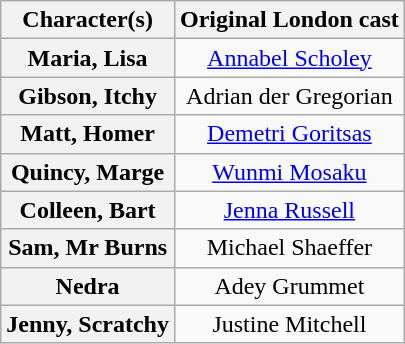<table class="wikitable">
<tr>
<th>Character(s)</th>
<th>Original London cast</th>
</tr>
<tr>
<th scope="row"><strong>Maria, Lisa</strong></th>
<td align="center"><a href='#'>Annabel Scholey</a></td>
</tr>
<tr>
<th scope="row"><strong>Gibson, Itchy</strong></th>
<td align="center">Adrian der Gregorian</td>
</tr>
<tr>
<th scope="row"><strong>Matt, Homer</strong></th>
<td align="center"><a href='#'>Demetri Goritsas</a></td>
</tr>
<tr>
<th scope="row"><strong>Quincy, Marge</strong></th>
<td align="center"><a href='#'>Wunmi Mosaku</a></td>
</tr>
<tr>
<th scope="row"><strong>Colleen, Bart</strong></th>
<td align="center"><a href='#'>Jenna Russell</a></td>
</tr>
<tr>
<th scope="row"><strong>Sam, Mr Burns</strong></th>
<td align="center">Michael Shaeffer</td>
</tr>
<tr>
<th scope="row"><strong>Nedra</strong></th>
<td align="center">Adey Grummet</td>
</tr>
<tr>
<th scope="row"><strong>Jenny, Scratchy</strong></th>
<td align="center">Justine Mitchell</td>
</tr>
</table>
